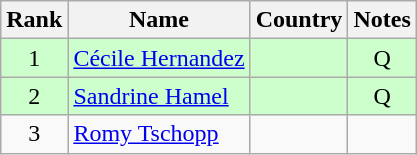<table class="wikitable" style="text-align:center;">
<tr>
<th>Rank</th>
<th>Name</th>
<th>Country</th>
<th>Notes</th>
</tr>
<tr bgcolor=ccffcc>
<td>1</td>
<td align=left><a href='#'>Cécile Hernandez</a></td>
<td align=left></td>
<td>Q</td>
</tr>
<tr bgcolor=ccffcc>
<td>2</td>
<td align=left><a href='#'>Sandrine Hamel</a></td>
<td align=left></td>
<td>Q</td>
</tr>
<tr>
<td>3</td>
<td align=left><a href='#'>Romy Tschopp</a></td>
<td align=left></td>
<td></td>
</tr>
</table>
